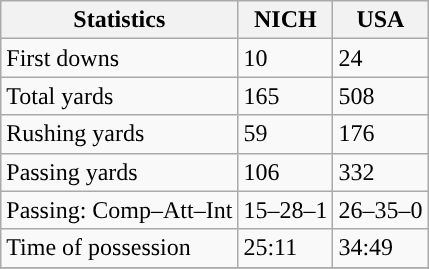<table class="wikitable" style="float: left;">
<tr>
<th>Statistics</th>
<th>NICH</th>
<th>USA</th>
</tr>
<tr>
<td>First downs</td>
<td>10</td>
<td>24</td>
</tr>
<tr>
<td>Total yards</td>
<td>165</td>
<td>508</td>
</tr>
<tr>
<td>Rushing yards</td>
<td>59</td>
<td>176</td>
</tr>
<tr>
<td>Passing yards</td>
<td>106</td>
<td>332</td>
</tr>
<tr>
<td>Passing: Comp–Att–Int</td>
<td>15–28–1</td>
<td>26–35–0</td>
</tr>
<tr>
<td>Time of possession</td>
<td>25:11</td>
<td>34:49</td>
</tr>
<tr>
</tr>
</table>
